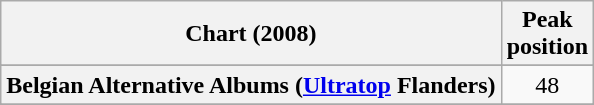<table class="wikitable sortable plainrowheaders" style="text-align:center">
<tr>
<th scope="col">Chart (2008)</th>
<th scope="col">Peak<br>position</th>
</tr>
<tr>
</tr>
<tr>
<th scope="row">Belgian Alternative Albums (<a href='#'>Ultratop</a> Flanders)</th>
<td>48</td>
</tr>
<tr>
</tr>
<tr>
</tr>
</table>
